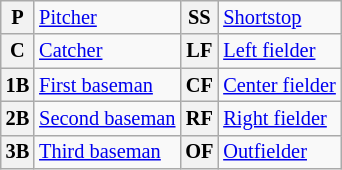<table class="wikitable plainrowheaders" style="font-size:85%">
<tr>
<th scope="row" style="text-align:center">P</th>
<td><a href='#'>Pitcher</a></td>
<th scope="row" style="text-align:center">SS</th>
<td><a href='#'>Shortstop</a></td>
</tr>
<tr>
<th scope="row" style="text-align:center">C</th>
<td><a href='#'>Catcher</a></td>
<th scope="row" style="text-align:center">LF</th>
<td><a href='#'>Left fielder</a></td>
</tr>
<tr>
<th scope="row" style="text-align:center">1B</th>
<td><a href='#'>First baseman</a></td>
<th scope="row" style="text-align:center">CF</th>
<td><a href='#'>Center fielder</a></td>
</tr>
<tr>
<th scope="row" style="text-align:center">2B</th>
<td><a href='#'>Second baseman</a></td>
<th scope="row" style="text-align:center">RF</th>
<td><a href='#'>Right fielder</a></td>
</tr>
<tr>
<th scope="row" style="text-align:center">3B</th>
<td><a href='#'>Third baseman</a></td>
<th scope="row" style="text-align:center">OF</th>
<td><a href='#'>Outfielder</a></td>
</tr>
</table>
